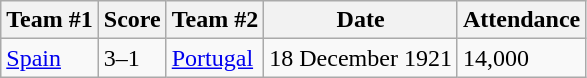<table class="wikitable">
<tr>
<th>Team #1</th>
<th>Score</th>
<th>Team #2</th>
<th>Date</th>
<th>Attendance</th>
</tr>
<tr>
<td> <a href='#'>Spain</a></td>
<td>3–1</td>
<td> <a href='#'>Portugal</a></td>
<td>18 December 1921</td>
<td>14,000</td>
</tr>
</table>
